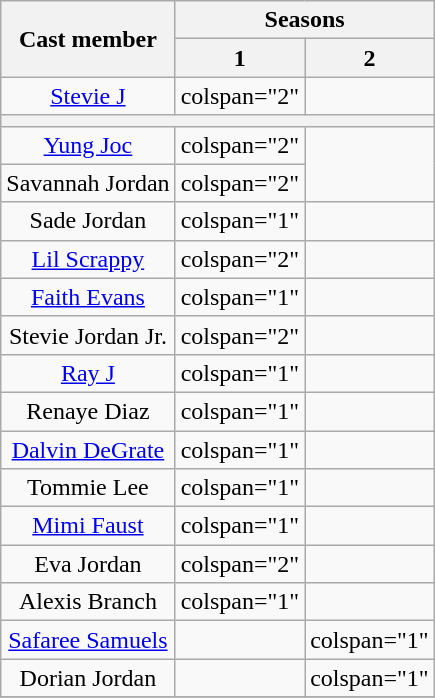<table class="wikitable plainrowheaders" style="text-align:center;">
<tr>
<th scope="col" rowspan="2">Cast member</th>
<th scope="col" colspan="2">Seasons</th>
</tr>
<tr>
<th scope="col">1</th>
<th scope="col">2</th>
</tr>
<tr>
<td scope="row"><a href='#'>Stevie J</a></td>
<td>colspan="2" </td>
</tr>
<tr>
<th scope="col" colspan="3"></th>
</tr>
<tr>
<td scope="row"><a href='#'>Yung Joc</a></td>
<td>colspan="2" </td>
</tr>
<tr>
<td scope="row">Savannah Jordan</td>
<td>colspan="2" </td>
</tr>
<tr>
<td scope="row">Sade Jordan</td>
<td>colspan="1" </td>
<td></td>
</tr>
<tr>
<td scope="row"><a href='#'>Lil Scrappy</a></td>
<td>colspan="2" </td>
</tr>
<tr>
<td scope="row"><a href='#'>Faith Evans</a></td>
<td>colspan="1" </td>
<td></td>
</tr>
<tr>
<td scope="row">Stevie Jordan Jr.</td>
<td>colspan="2" </td>
</tr>
<tr>
<td scope="row"><a href='#'>Ray J</a></td>
<td>colspan="1" </td>
<td></td>
</tr>
<tr>
<td scope="row">Renaye Diaz</td>
<td>colspan="1" </td>
<td></td>
</tr>
<tr>
<td scope="row"><a href='#'>Dalvin DeGrate</a></td>
<td>colspan="1" </td>
<td></td>
</tr>
<tr>
<td scope="row">Tommie Lee</td>
<td>colspan="1" </td>
<td></td>
</tr>
<tr>
<td scope="row"><a href='#'>Mimi Faust</a></td>
<td>colspan="1" </td>
<td></td>
</tr>
<tr>
<td scope="row">Eva Jordan</td>
<td>colspan="2" </td>
</tr>
<tr>
<td scope="row">Alexis Branch</td>
<td>colspan="1" </td>
<td></td>
</tr>
<tr>
<td scope="row"><a href='#'>Safaree Samuels</a></td>
<td></td>
<td>colspan="1" </td>
</tr>
<tr>
<td scope="row">Dorian Jordan</td>
<td></td>
<td>colspan="1" </td>
</tr>
<tr>
</tr>
</table>
